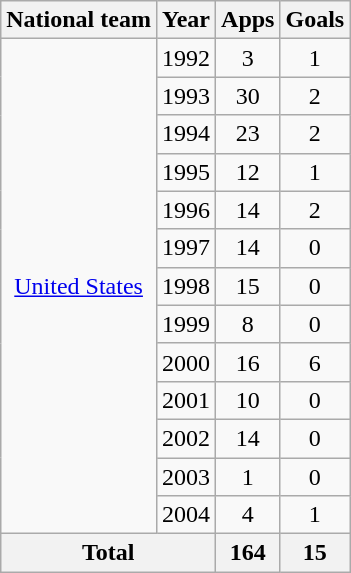<table class="wikitable" style="text-align:center">
<tr>
<th>National team</th>
<th>Year</th>
<th>Apps</th>
<th>Goals</th>
</tr>
<tr>
<td rowspan="13"><a href='#'>United States</a></td>
<td>1992</td>
<td>3</td>
<td>1</td>
</tr>
<tr>
<td>1993</td>
<td>30</td>
<td>2</td>
</tr>
<tr>
<td>1994</td>
<td>23</td>
<td>2</td>
</tr>
<tr>
<td>1995</td>
<td>12</td>
<td>1</td>
</tr>
<tr>
<td>1996</td>
<td>14</td>
<td>2</td>
</tr>
<tr>
<td>1997</td>
<td>14</td>
<td>0</td>
</tr>
<tr>
<td>1998</td>
<td>15</td>
<td>0</td>
</tr>
<tr>
<td>1999</td>
<td>8</td>
<td>0</td>
</tr>
<tr>
<td>2000</td>
<td>16</td>
<td>6</td>
</tr>
<tr>
<td>2001</td>
<td>10</td>
<td>0</td>
</tr>
<tr>
<td>2002</td>
<td>14</td>
<td>0</td>
</tr>
<tr>
<td>2003</td>
<td>1</td>
<td>0</td>
</tr>
<tr>
<td>2004</td>
<td>4</td>
<td>1</td>
</tr>
<tr>
<th colspan="2">Total</th>
<th>164</th>
<th>15</th>
</tr>
</table>
